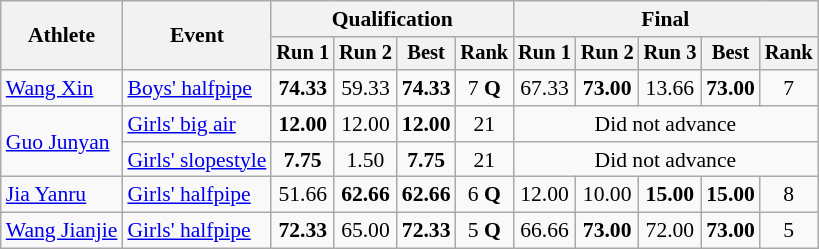<table class="wikitable" style="font-size:90%">
<tr>
<th rowspan=2>Athlete</th>
<th rowspan=2>Event</th>
<th colspan=4>Qualification</th>
<th colspan=5>Final</th>
</tr>
<tr style="font-size:95%">
<th>Run 1</th>
<th>Run 2</th>
<th>Best</th>
<th>Rank</th>
<th>Run 1</th>
<th>Run 2</th>
<th>Run 3</th>
<th>Best</th>
<th>Rank</th>
</tr>
<tr align=center>
<td align=left><a href='#'>Wang Xin</a></td>
<td align=left><a href='#'>Boys' halfpipe</a></td>
<td><strong>74.33</strong></td>
<td>59.33</td>
<td><strong>74.33</strong></td>
<td>7 <strong>Q</strong></td>
<td>67.33</td>
<td><strong>73.00</strong></td>
<td>13.66</td>
<td><strong>73.00</strong></td>
<td>7</td>
</tr>
<tr align=center>
<td align=left rowspan=2><a href='#'>Guo Junyan</a><br></td>
<td align=left><a href='#'>Girls' big air</a></td>
<td><strong>12.00</strong></td>
<td>12.00</td>
<td><strong>12.00</strong></td>
<td>21</td>
<td colspan=5>Did not advance</td>
</tr>
<tr align=center>
<td align=left><a href='#'>Girls' slopestyle</a></td>
<td><strong>7.75</strong></td>
<td>1.50</td>
<td><strong>7.75</strong></td>
<td>21</td>
<td colspan=5>Did not advance</td>
</tr>
<tr align=center>
<td align=left><a href='#'>Jia Yanru</a><br></td>
<td align=left><a href='#'>Girls' halfpipe</a></td>
<td>51.66</td>
<td><strong>62.66</strong></td>
<td><strong>62.66</strong></td>
<td>6 <strong>Q</strong></td>
<td>12.00</td>
<td>10.00</td>
<td><strong>15.00</strong></td>
<td><strong>15.00</strong></td>
<td>8</td>
</tr>
<tr align=center>
<td align=left><a href='#'>Wang Jianjie</a><br></td>
<td align=left><a href='#'>Girls' halfpipe</a></td>
<td><strong>72.33</strong></td>
<td>65.00</td>
<td><strong>72.33</strong></td>
<td>5 <strong>Q</strong></td>
<td>66.66</td>
<td><strong>73.00</strong></td>
<td>72.00</td>
<td><strong>73.00</strong></td>
<td>5</td>
</tr>
</table>
